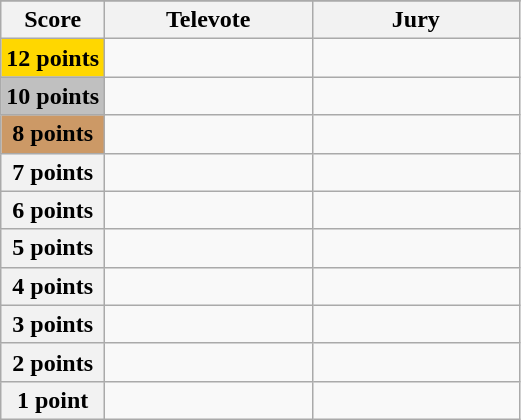<table class="wikitable">
<tr>
</tr>
<tr>
<th scope="col" width="20%">Score</th>
<th scope="col" width="40%">Televote</th>
<th scope="col" width="40%">Jury</th>
</tr>
<tr>
<th scope="row" style="background:gold">12 points</th>
<td></td>
<td></td>
</tr>
<tr>
<th scope="row" style="background:silver">10 points</th>
<td></td>
<td></td>
</tr>
<tr>
<th scope="row" style="background:#CC9966">8 points</th>
<td></td>
<td></td>
</tr>
<tr>
<th scope="row">7 points</th>
<td></td>
<td></td>
</tr>
<tr>
<th scope="row">6 points</th>
<td></td>
<td></td>
</tr>
<tr>
<th scope="row">5 points</th>
<td></td>
<td></td>
</tr>
<tr>
<th scope="row">4 points</th>
<td></td>
<td></td>
</tr>
<tr>
<th scope="row">3 points</th>
<td></td>
<td></td>
</tr>
<tr>
<th scope="row">2 points</th>
<td></td>
<td></td>
</tr>
<tr>
<th scope="row">1 point</th>
<td></td>
<td></td>
</tr>
</table>
